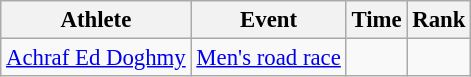<table class=wikitable style=font-size:95%;text-align:center>
<tr>
<th>Athlete</th>
<th>Event</th>
<th>Time</th>
<th>Rank</th>
</tr>
<tr align=center>
<td align=left><a href='#'>Achraf Ed Doghmy</a></td>
<td align=left><a href='#'>Men's road race</a></td>
<td></td>
<td></td>
</tr>
</table>
